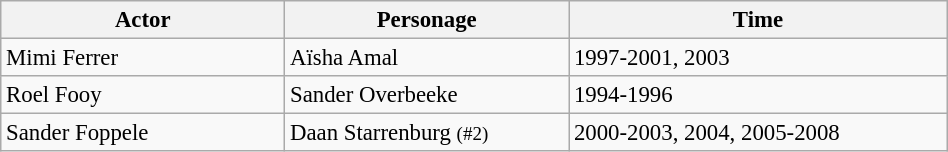<table class="wikitable sortable" width="50%" style="font-size:95%">
<tr>
<th width="30%">Actor</th>
<th width="30%">Personage</th>
<th width="40%">Time</th>
</tr>
<tr>
<td>Mimi Ferrer</td>
<td>Aïsha Amal</td>
<td>1997-2001, 2003</td>
</tr>
<tr>
<td>Roel Fooy</td>
<td>Sander Overbeeke</td>
<td>1994-1996</td>
</tr>
<tr>
<td>Sander Foppele</td>
<td>Daan Starrenburg <small> (#2) </small></td>
<td>2000-2003, 2004, 2005-2008</td>
</tr>
</table>
